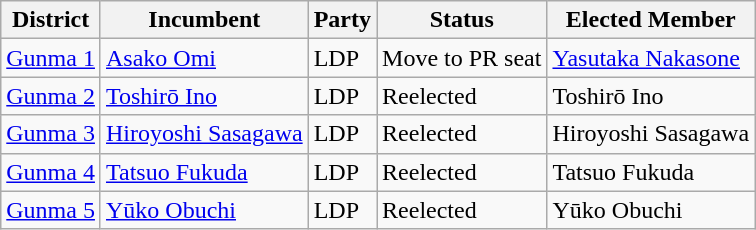<table class="wikitable">
<tr>
<th>District</th>
<th>Incumbent</th>
<th>Party</th>
<th>Status</th>
<th>Elected Member</th>
</tr>
<tr>
<td><a href='#'>Gunma 1</a></td>
<td><a href='#'>Asako Omi</a></td>
<td>LDP</td>
<td>Move to PR seat</td>
<td><a href='#'>Yasutaka Nakasone</a></td>
</tr>
<tr>
<td><a href='#'>Gunma 2</a></td>
<td><a href='#'>Toshirō Ino</a></td>
<td>LDP</td>
<td>Reelected</td>
<td>Toshirō Ino</td>
</tr>
<tr>
<td><a href='#'>Gunma 3</a></td>
<td><a href='#'>Hiroyoshi Sasagawa</a></td>
<td>LDP</td>
<td>Reelected</td>
<td>Hiroyoshi Sasagawa</td>
</tr>
<tr>
<td><a href='#'>Gunma 4</a></td>
<td><a href='#'>Tatsuo Fukuda</a></td>
<td>LDP</td>
<td>Reelected</td>
<td>Tatsuo Fukuda</td>
</tr>
<tr>
<td><a href='#'>Gunma 5</a></td>
<td><a href='#'>Yūko Obuchi</a></td>
<td>LDP</td>
<td>Reelected</td>
<td>Yūko Obuchi</td>
</tr>
</table>
